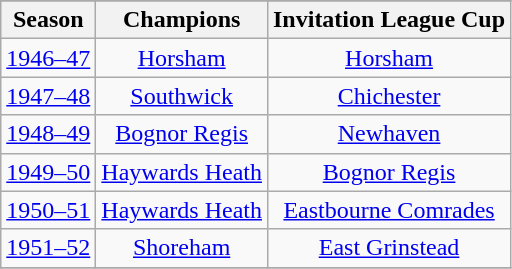<table class="wikitable" style="text-align: center">
<tr>
</tr>
<tr>
<th>Season</th>
<th>Champions</th>
<th>Invitation League Cup</th>
</tr>
<tr>
<td><a href='#'>1946–47</a></td>
<td><a href='#'>Horsham</a></td>
<td><a href='#'>Horsham</a></td>
</tr>
<tr>
<td><a href='#'>1947–48</a></td>
<td><a href='#'>Southwick</a></td>
<td><a href='#'>Chichester</a></td>
</tr>
<tr>
<td><a href='#'>1948–49</a></td>
<td><a href='#'>Bognor Regis</a></td>
<td><a href='#'>Newhaven</a></td>
</tr>
<tr>
<td><a href='#'>1949–50</a></td>
<td><a href='#'>Haywards Heath</a></td>
<td><a href='#'>Bognor Regis</a></td>
</tr>
<tr>
<td><a href='#'>1950–51</a></td>
<td><a href='#'>Haywards Heath</a></td>
<td><a href='#'>Eastbourne Comrades</a></td>
</tr>
<tr>
<td><a href='#'>1951–52</a></td>
<td><a href='#'>Shoreham</a></td>
<td><a href='#'>East Grinstead</a></td>
</tr>
<tr>
</tr>
</table>
